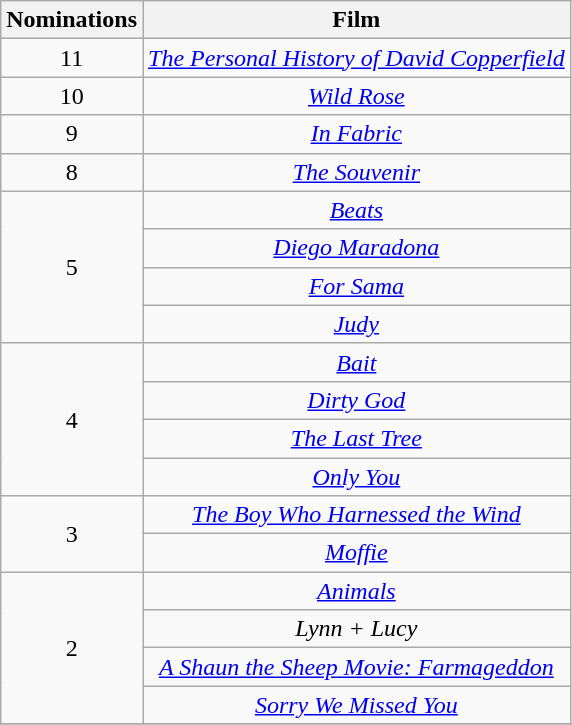<table class="wikitable plainrowheaders" style="text-align:center;">
<tr>
<th scope="col" style="width:55px;">Nominations</th>
<th scope="col" style="text-align:center;">Film</th>
</tr>
<tr>
<td scope=row style="text-align:center">11</td>
<td><em><a href='#'>The Personal History of David Copperfield</a></em></td>
</tr>
<tr>
<td scope=row style="text-align:center">10</td>
<td><em><a href='#'>Wild Rose</a></em></td>
</tr>
<tr>
<td scope=row style="text-align:center">9</td>
<td><em><a href='#'>In Fabric</a></em></td>
</tr>
<tr>
<td scope=row style="text-align:center">8</td>
<td><em><a href='#'>The Souvenir</a></em></td>
</tr>
<tr>
<td scope=row rowspan=4 style="text-align:center;">5</td>
<td><em><a href='#'>Beats</a></em></td>
</tr>
<tr>
<td><em><a href='#'>Diego Maradona</a></em></td>
</tr>
<tr>
<td><em><a href='#'>For Sama</a></em></td>
</tr>
<tr>
<td><em><a href='#'>Judy</a></em></td>
</tr>
<tr>
<td scope=row rowspan=4 style="text-align:center;">4</td>
<td><em><a href='#'>Bait</a></em></td>
</tr>
<tr>
<td><em><a href='#'>Dirty God</a></em></td>
</tr>
<tr>
<td><em><a href='#'>The Last Tree</a></em></td>
</tr>
<tr>
<td><em><a href='#'>Only You</a></em></td>
</tr>
<tr>
<td scope=row rowspan=2 style="text-align:center;">3</td>
<td><em><a href='#'>The Boy Who Harnessed the Wind </a></em></td>
</tr>
<tr>
<td><em><a href='#'>Moffie</a></em></td>
</tr>
<tr>
<td scope=row rowspan=4 style="text-align:center">2</td>
<td><em><a href='#'>Animals</a></em></td>
</tr>
<tr>
<td><em>Lynn + Lucy</em></td>
</tr>
<tr>
<td><em><a href='#'>A Shaun the Sheep Movie: Farmageddon</a></em></td>
</tr>
<tr>
<td><em><a href='#'>Sorry We Missed You</a></em></td>
</tr>
<tr>
</tr>
</table>
